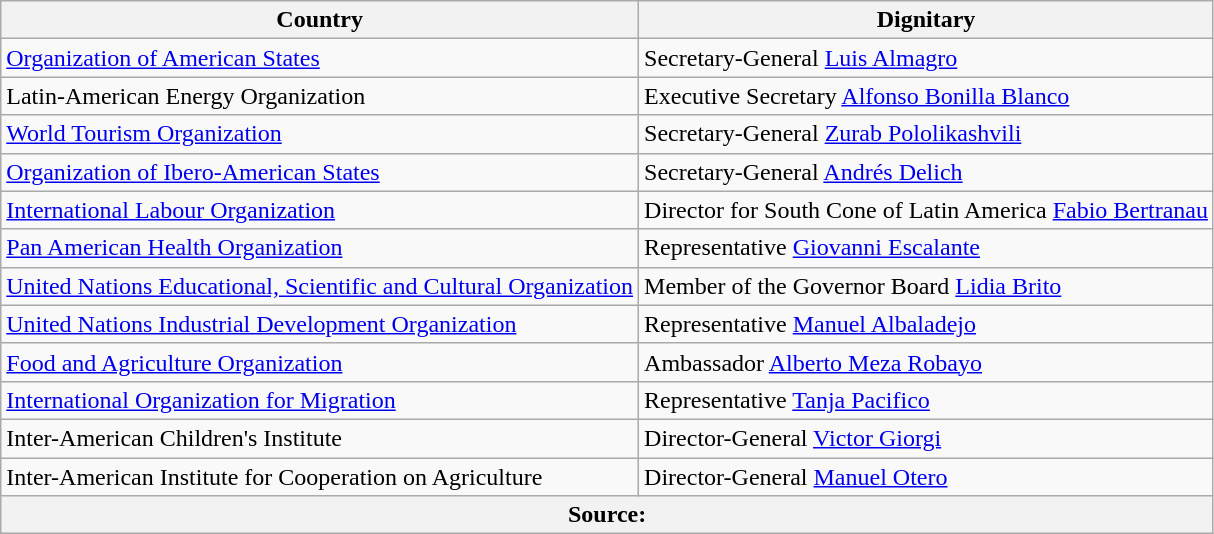<table class="wikitable sortable">
<tr>
<th>Country</th>
<th>Dignitary</th>
</tr>
<tr>
<td><a href='#'>Organization of American States</a></td>
<td>Secretary-General <a href='#'>Luis Almagro</a></td>
</tr>
<tr>
<td>Latin-American Energy Organization</td>
<td>Executive Secretary <a href='#'>Alfonso Bonilla Blanco</a></td>
</tr>
<tr>
<td><a href='#'>World Tourism Organization</a></td>
<td>Secretary-General <a href='#'>Zurab Pololikashvili</a></td>
</tr>
<tr>
<td><a href='#'>Organization of Ibero-American States</a></td>
<td>Secretary-General <a href='#'>Andrés Delich</a></td>
</tr>
<tr>
<td><a href='#'>International Labour Organization</a></td>
<td>Director for South Cone of Latin America <a href='#'>Fabio Bertranau</a></td>
</tr>
<tr>
<td><a href='#'>Pan American Health Organization</a></td>
<td>Representative <a href='#'>Giovanni Escalante</a></td>
</tr>
<tr>
<td><a href='#'>United Nations Educational, Scientific and Cultural Organization</a></td>
<td>Member of the Governor Board <a href='#'>Lidia Brito</a></td>
</tr>
<tr>
<td><a href='#'>United Nations Industrial Development Organization</a></td>
<td>Representative <a href='#'>Manuel Albaladejo</a></td>
</tr>
<tr>
<td><a href='#'>Food and Agriculture Organization</a></td>
<td>Ambassador <a href='#'>Alberto Meza Robayo</a></td>
</tr>
<tr>
<td><a href='#'>International Organization for Migration</a></td>
<td>Representative <a href='#'>Tanja Pacifico</a></td>
</tr>
<tr>
<td>Inter-American Children's Institute</td>
<td>Director-General <a href='#'>Victor Giorgi</a></td>
</tr>
<tr>
<td>Inter-American Institute for Cooperation on Agriculture</td>
<td>Director-General <a href='#'>Manuel Otero</a></td>
</tr>
<tr>
<th colspan="2">Source:</th>
</tr>
</table>
